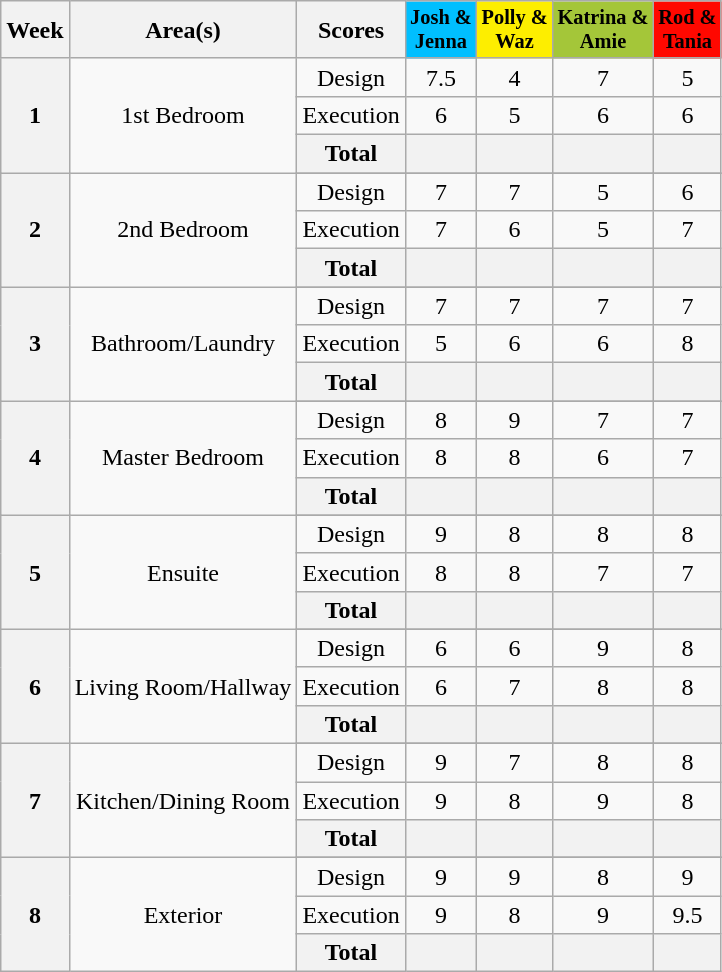<table class="wikitable plainrowheaders" style="text-align:center;">
<tr>
<th scope="col">Week</th>
<th scope="col">Area(s)</th>
<th scope="col">Scores</th>
<th style="background-color:#00BFFF; font-size:85%;">Josh &<br>Jenna</th>
<th style="background-color:#FDEE00; font-size:85%;">Polly &<br>Waz</th>
<th style="background-color:#A4C639; font-size:85%;">Katrina &<br>Amie</th>
<th style="background-color:#FF0800; font-size:85%;">Rod &<br>Tania</th>
</tr>
<tr>
<th rowspan="3">1</th>
<td rowspan="3">1st Bedroom</td>
<td>Design</td>
<td>7.5</td>
<td>4</td>
<td>7</td>
<td>5</td>
</tr>
<tr>
<td>Execution</td>
<td>6</td>
<td>5</td>
<td>6</td>
<td>6</td>
</tr>
<tr>
<th>Total</th>
<th></th>
<th></th>
<th></th>
<th></th>
</tr>
<tr>
<th rowspan="4">2</th>
<td rowspan="4">2nd Bedroom</td>
</tr>
<tr>
<td>Design</td>
<td>7</td>
<td>7</td>
<td>5</td>
<td>6</td>
</tr>
<tr>
<td>Execution</td>
<td>7</td>
<td>6</td>
<td>5</td>
<td>7</td>
</tr>
<tr>
<th>Total</th>
<th></th>
<th></th>
<th></th>
<th></th>
</tr>
<tr>
<th rowspan="4">3</th>
<td rowspan="4">Bathroom/Laundry</td>
</tr>
<tr>
<td>Design</td>
<td>7</td>
<td>7</td>
<td>7</td>
<td>7</td>
</tr>
<tr>
<td>Execution</td>
<td>5</td>
<td>6</td>
<td>6</td>
<td>8</td>
</tr>
<tr>
<th>Total</th>
<th></th>
<th></th>
<th></th>
<th></th>
</tr>
<tr>
<th rowspan="4">4</th>
<td rowspan="4">Master Bedroom</td>
</tr>
<tr>
<td>Design</td>
<td>8</td>
<td>9</td>
<td>7</td>
<td>7</td>
</tr>
<tr>
<td>Execution</td>
<td>8</td>
<td>8</td>
<td>6</td>
<td>7</td>
</tr>
<tr>
<th>Total</th>
<th></th>
<th></th>
<th></th>
<th></th>
</tr>
<tr>
<th rowspan="4">5</th>
<td rowspan="4">Ensuite</td>
</tr>
<tr>
<td>Design</td>
<td>9</td>
<td>8</td>
<td>8</td>
<td>8</td>
</tr>
<tr>
<td>Execution</td>
<td>8</td>
<td>8</td>
<td>7</td>
<td>7</td>
</tr>
<tr>
<th>Total</th>
<th></th>
<th></th>
<th></th>
<th></th>
</tr>
<tr>
<th rowspan="4">6</th>
<td rowspan="4">Living Room/Hallway</td>
</tr>
<tr>
<td>Design</td>
<td>6</td>
<td>6</td>
<td>9</td>
<td>8</td>
</tr>
<tr>
<td>Execution</td>
<td>6</td>
<td>7</td>
<td>8</td>
<td>8</td>
</tr>
<tr>
<th>Total</th>
<th></th>
<th></th>
<th></th>
<th></th>
</tr>
<tr>
<th rowspan="4">7</th>
<td rowspan="4">Kitchen/Dining Room</td>
</tr>
<tr>
<td>Design</td>
<td>9</td>
<td>7</td>
<td>8</td>
<td>8</td>
</tr>
<tr>
<td>Execution</td>
<td>9</td>
<td>8</td>
<td>9</td>
<td>8</td>
</tr>
<tr>
<th>Total</th>
<th></th>
<th></th>
<th></th>
<th></th>
</tr>
<tr>
<th rowspan="4">8</th>
<td rowspan="4">Exterior</td>
</tr>
<tr>
<td>Design</td>
<td>9</td>
<td>9</td>
<td>8</td>
<td>9</td>
</tr>
<tr>
<td>Execution</td>
<td>9</td>
<td>8</td>
<td>9</td>
<td>9.5</td>
</tr>
<tr>
<th>Total</th>
<th></th>
<th></th>
<th></th>
<th></th>
</tr>
</table>
